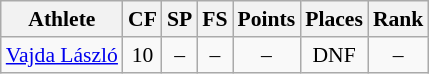<table class="wikitable" border="1" style="font-size:90%">
<tr>
<th>Athlete</th>
<th>CF</th>
<th>SP</th>
<th>FS</th>
<th>Points</th>
<th>Places</th>
<th>Rank</th>
</tr>
<tr align=center>
<td align=left><a href='#'>Vajda László</a></td>
<td>10</td>
<td>–</td>
<td>–</td>
<td>–</td>
<td>DNF</td>
<td>–</td>
</tr>
</table>
